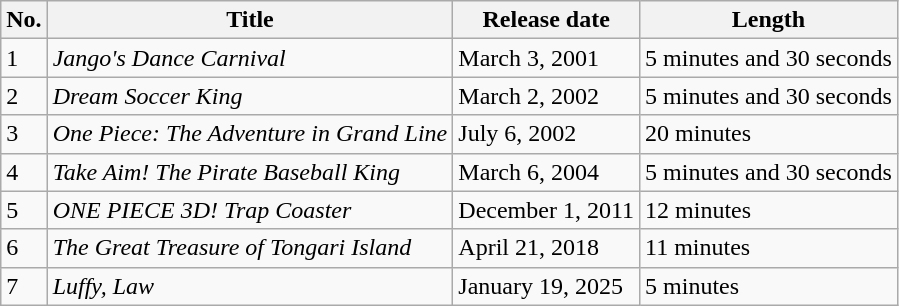<table class="wikitable" style="font-size: 100%;">
<tr>
<th>No.</th>
<th><strong>Title</strong></th>
<th><strong>Release date</strong></th>
<th><strong>Length</strong></th>
</tr>
<tr>
<td>1</td>
<td><em>Jango's Dance Carnival</em></td>
<td>March 3, 2001</td>
<td>5 minutes and 30 seconds</td>
</tr>
<tr>
<td>2</td>
<td><em>Dream Soccer King</em></td>
<td>March 2, 2002</td>
<td>5 minutes and 30 seconds</td>
</tr>
<tr>
<td>3</td>
<td><em>One Piece: The Adventure in Grand Line</em></td>
<td>July 6, 2002</td>
<td>20 minutes</td>
</tr>
<tr>
<td>4</td>
<td><em>Take Aim! The Pirate Baseball King</em></td>
<td>March 6, 2004</td>
<td>5 minutes and 30 seconds</td>
</tr>
<tr>
<td>5</td>
<td><em>ONE PIECE 3D! Trap Coaster</em></td>
<td>December 1, 2011</td>
<td>12 minutes</td>
</tr>
<tr>
<td>6</td>
<td><em>The Great Treasure of Tongari Island</em></td>
<td>April 21, 2018</td>
<td>11 minutes</td>
</tr>
<tr>
<td>7</td>
<td><em>Luffy, Law</em></td>
<td>January 19, 2025</td>
<td>5 minutes</td>
</tr>
</table>
